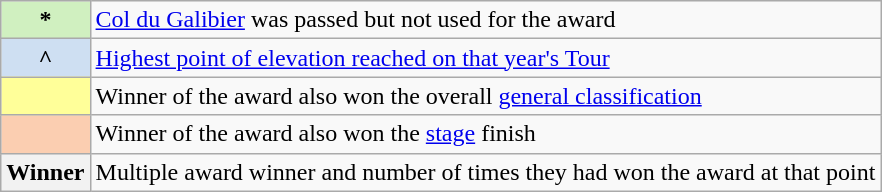<table class="wikitable plainrowheaders">
<tr>
<th scope="row" style="text-align:center; background:#D0F0C0;">*</th>
<td><a href='#'>Col du Galibier</a> was passed but not used for the award</td>
</tr>
<tr>
<th scope="row" style=" text-align:center; background:#CEDFF2;">^</th>
<td><a href='#'>Highest point of elevation reached on that year's Tour</a></td>
</tr>
<tr>
<th scope="row" style="text-align:center; background:#FFFF99;"></th>
<td>Winner of the award also won the overall <a href='#'>general classification</a></td>
</tr>
<tr>
<th scope="row" style="text-align:center; background:#FBCEB1;"></th>
<td>Winner of the award also won the <a href='#'>stage</a> finish</td>
</tr>
<tr>
<th scope="row" style="text-align:center;"><strong>Winner</strong> </th>
<td>Multiple award winner and number of times they had won the award at that point</td>
</tr>
</table>
